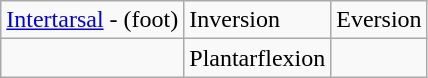<table class="wikitable">
<tr>
<td><a href='#'>Intertarsal</a> - (foot)</td>
<td>Inversion</td>
<td>Eversion</td>
</tr>
<tr>
<td></td>
<td>Plantarflexion</td>
</tr>
</table>
